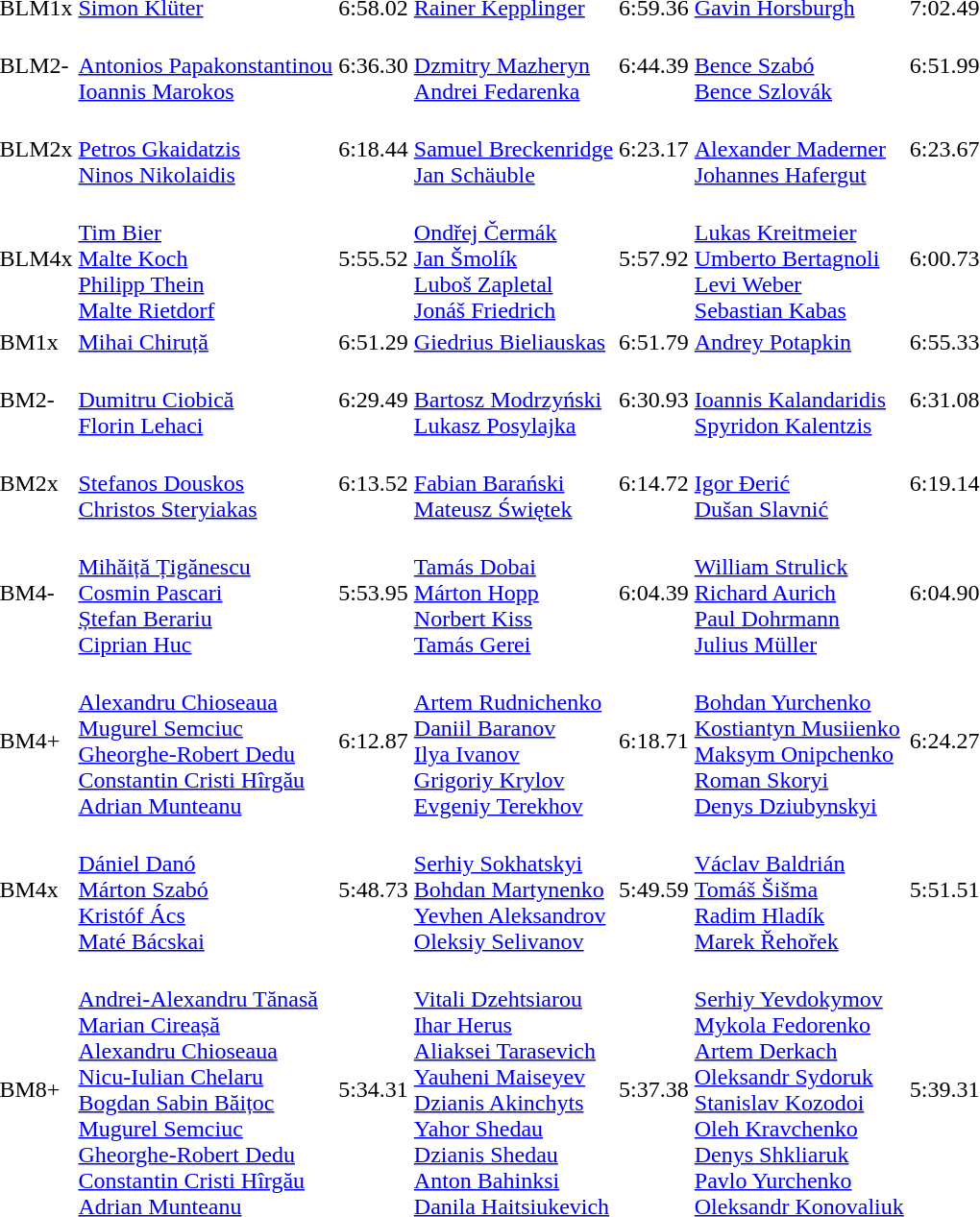<table>
<tr>
<td>BLM1x</td>
<td><a href='#'>Simon Klüter</a><br></td>
<td>6:58.02</td>
<td><a href='#'>Rainer Kepplinger</a><br></td>
<td>6:59.36</td>
<td><a href='#'>Gavin Horsburgh</a><br></td>
<td>7:02.49</td>
</tr>
<tr>
<td>BLM2-</td>
<td><br><a href='#'>Antonios Papakonstantinou</a><br><a href='#'>Ioannis Marokos</a></td>
<td>6:36.30</td>
<td><br><a href='#'>Dzmitry Mazheryn</a><br><a href='#'>Andrei Fedarenka</a></td>
<td>6:44.39</td>
<td><br><a href='#'>Bence Szabó</a><br><a href='#'>Bence Szlovák</a></td>
<td>6:51.99</td>
</tr>
<tr>
<td>BLM2x</td>
<td><br><a href='#'>Petros Gkaidatzis</a><br><a href='#'>Ninos Nikolaidis</a></td>
<td>6:18.44</td>
<td><br><a href='#'>Samuel Breckenridge</a><br><a href='#'>Jan Schäuble</a></td>
<td>6:23.17</td>
<td><br><a href='#'>Alexander Maderner</a><br><a href='#'>Johannes Hafergut</a></td>
<td>6:23.67</td>
</tr>
<tr>
<td>BLM4x</td>
<td><br><a href='#'>Tim Bier</a><br><a href='#'>Malte Koch</a><br><a href='#'>Philipp Thein</a><br><a href='#'>Malte Rietdorf</a></td>
<td>5:55.52</td>
<td><br><a href='#'>Ondřej Čermák</a><br><a href='#'>Jan Šmolík</a><br><a href='#'>Luboš Zapletal</a><br><a href='#'>Jonáš Friedrich</a></td>
<td>5:57.92</td>
<td><br><a href='#'>Lukas Kreitmeier</a><br><a href='#'>Umberto Bertagnoli</a><br><a href='#'>Levi Weber</a><br><a href='#'>Sebastian Kabas</a></td>
<td>6:00.73</td>
</tr>
<tr>
<td>BM1x</td>
<td><a href='#'>Mihai Chiruță</a><br></td>
<td>6:51.29</td>
<td><a href='#'>Giedrius Bieliauskas</a><br></td>
<td>6:51.79</td>
<td><a href='#'>Andrey Potapkin</a><br></td>
<td>6:55.33</td>
</tr>
<tr>
<td>BM2-</td>
<td><br><a href='#'>Dumitru Ciobică</a><br><a href='#'>Florin Lehaci</a></td>
<td>6:29.49</td>
<td><br><a href='#'>Bartosz Modrzyński</a><br><a href='#'>Lukasz Posylajka</a></td>
<td>6:30.93</td>
<td><br><a href='#'>Ioannis Kalandaridis</a><br><a href='#'>Spyridon Kalentzis</a></td>
<td>6:31.08</td>
</tr>
<tr>
<td>BM2x</td>
<td><br><a href='#'>Stefanos Douskos</a><br><a href='#'>Christos Steryiakas</a></td>
<td>6:13.52</td>
<td><br><a href='#'>Fabian Barański</a><br><a href='#'>Mateusz Świętek</a></td>
<td>6:14.72</td>
<td><br><a href='#'>Igor Đerić</a><br><a href='#'>Dušan Slavnić</a></td>
<td>6:19.14</td>
</tr>
<tr>
<td>BM4-</td>
<td><br><a href='#'>Mihăiță Țigănescu</a><br><a href='#'>Cosmin Pascari</a><br><a href='#'>Ștefan Berariu</a><br><a href='#'>Ciprian Huc</a></td>
<td>5:53.95</td>
<td><br><a href='#'>Tamás Dobai</a><br><a href='#'>Márton Hopp</a><br><a href='#'>Norbert Kiss</a><br><a href='#'>Tamás Gerei</a></td>
<td>6:04.39</td>
<td><br><a href='#'>William Strulick</a><br><a href='#'>Richard Aurich</a><br><a href='#'>Paul Dohrmann</a><br><a href='#'>Julius Müller</a></td>
<td>6:04.90</td>
</tr>
<tr>
<td>BM4+</td>
<td><br><a href='#'>Alexandru Chioseaua</a><br><a href='#'>Mugurel Semciuc</a><br><a href='#'>Gheorghe-Robert Dedu</a><br><a href='#'>Constantin Cristi Hîrgău</a><br><a href='#'>Adrian Munteanu</a></td>
<td>6:12.87</td>
<td><br><a href='#'>Artem Rudnichenko</a><br><a href='#'>Daniil Baranov</a><br><a href='#'>Ilya Ivanov</a><br><a href='#'>Grigoriy Krylov</a><br><a href='#'>Evgeniy Terekhov</a></td>
<td>6:18.71</td>
<td><br><a href='#'>Bohdan Yurchenko</a><br><a href='#'>Kostiantyn Musiienko</a><br><a href='#'>Maksym Onipchenko</a><br><a href='#'>Roman Skoryi</a><br><a href='#'>Denys Dziubynskyi</a></td>
<td>6:24.27</td>
</tr>
<tr>
<td>BM4x</td>
<td><br><a href='#'>Dániel Danó</a><br><a href='#'>Márton Szabó</a><br><a href='#'>Kristóf Ács</a><br><a href='#'>Maté Bácskai</a></td>
<td>5:48.73</td>
<td><br><a href='#'>Serhiy Sokhatskyi</a><br><a href='#'>Bohdan Martynenko</a><br><a href='#'>Yevhen Aleksandrov</a><br><a href='#'>Oleksiy Selivanov</a></td>
<td>5:49.59</td>
<td><br><a href='#'>Václav Baldrián</a><br><a href='#'>Tomáš Šišma</a><br><a href='#'>Radim Hladík</a><br><a href='#'>Marek Řehořek</a></td>
<td>5:51.51</td>
</tr>
<tr>
<td>BM8+</td>
<td><br><a href='#'>Andrei-Alexandru Tănasă</a><br><a href='#'>Marian Cireașă</a><br><a href='#'>Alexandru Chioseaua</a><br><a href='#'>Nicu-Iulian Chelaru</a><br><a href='#'>Bogdan Sabin Băițoc</a><br><a href='#'>Mugurel Semciuc</a><br><a href='#'>Gheorghe-Robert Dedu</a><br><a href='#'>Constantin Cristi Hîrgău</a><br><a href='#'>Adrian Munteanu</a></td>
<td>5:34.31</td>
<td><br><a href='#'>Vitali Dzehtsiarou</a><br><a href='#'>Ihar Herus</a><br><a href='#'>Aliaksei Tarasevich</a><br><a href='#'>Yauheni Maiseyev</a><br><a href='#'>Dzianis Akinchyts</a><br><a href='#'>Yahor Shedau</a><br><a href='#'>Dzianis Shedau</a><br><a href='#'>Anton Bahinksi</a><br><a href='#'>Danila Haitsiukevich</a></td>
<td>5:37.38</td>
<td><br><a href='#'>Serhiy Yevdokymov</a><br><a href='#'>Mykola Fedorenko</a><br><a href='#'>Artem Derkach</a><br><a href='#'>Oleksandr Sydoruk</a><br><a href='#'>Stanislav Kozodoi</a><br><a href='#'>Oleh Kravchenko</a><br><a href='#'>Denys Shkliaruk</a><br><a href='#'>Pavlo Yurchenko</a><br><a href='#'>Oleksandr Konovaliuk</a></td>
<td>5:39.31</td>
</tr>
</table>
